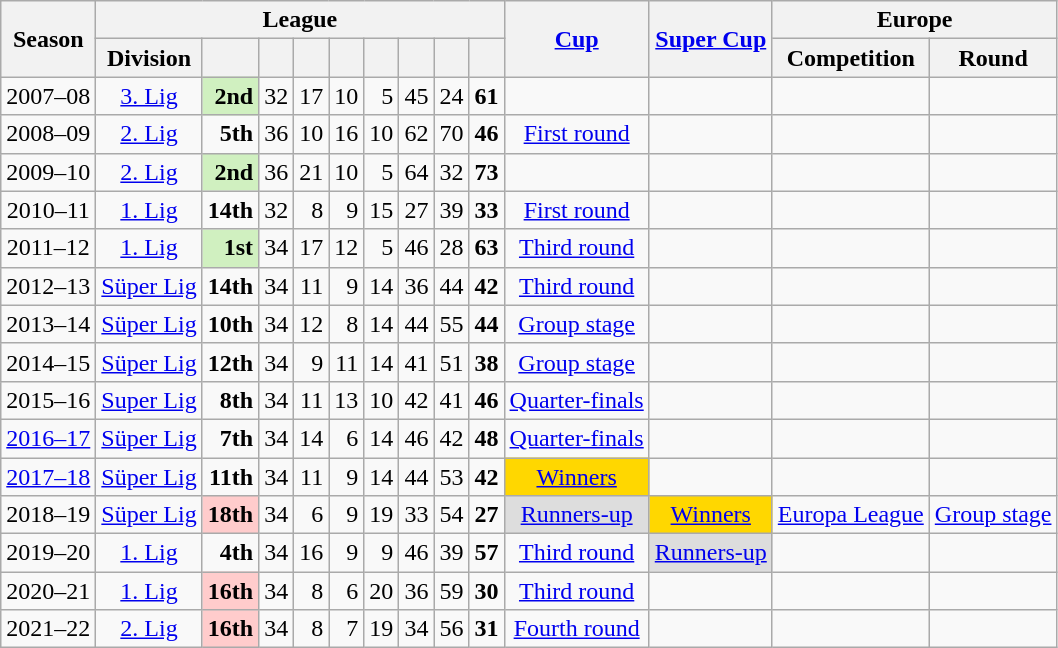<table class="wikitable" style="text-align: center;">
<tr>
<th scope=col rowspan="2">Season</th>
<th scope=col colspan="9" class=unsortable>League</th>
<th scope=col rowspan="2"><a href='#'>Cup</a></th>
<th scope=col rowspan="2"><a href='#'>Super Cup</a></th>
<th scope=col colspan="2">Europe</th>
</tr>
<tr>
<th>Division</th>
<th></th>
<th></th>
<th></th>
<th></th>
<th></th>
<th></th>
<th></th>
<th></th>
<th>Competition</th>
<th>Round</th>
</tr>
<tr>
<td>2007–08</td>
<td><a href='#'>3. Lig</a></td>
<td style="text-align:right;background:#D0F0C0"> <strong>2nd</strong></td>
<td align=right>32</td>
<td align=right>17</td>
<td align=right>10</td>
<td align=right>5</td>
<td align=right>45</td>
<td align=right>24</td>
<td align=right><strong>61</strong></td>
<td></td>
<td></td>
<td></td>
<td></td>
</tr>
<tr>
<td>2008–09</td>
<td><a href='#'>2. Lig</a></td>
<td align=right><strong>5th</strong></td>
<td align=right>36</td>
<td align=right>10</td>
<td align=right>16</td>
<td align=right>10</td>
<td align=right>62</td>
<td align=right>70</td>
<td align=right><strong>46</strong></td>
<td><a href='#'>First round</a></td>
<td></td>
<td></td>
<td></td>
</tr>
<tr>
<td>2009–10</td>
<td><a href='#'>2. Lig</a></td>
<td style="text-align:right;background:#D0F0C0"> <strong>2nd</strong></td>
<td align=right>36</td>
<td align=right>21</td>
<td align=right>10</td>
<td align=right>5</td>
<td align=right>64</td>
<td align=right>32</td>
<td align=right><strong>73</strong></td>
<td></td>
<td></td>
<td></td>
<td></td>
</tr>
<tr>
<td>2010–11</td>
<td><a href='#'>1. Lig</a></td>
<td align=right><strong>14th</strong></td>
<td align=right>32</td>
<td align=right>8</td>
<td align=right>9</td>
<td align=right>15</td>
<td align=right>27</td>
<td align=right>39</td>
<td align=right><strong>33</strong></td>
<td><a href='#'>First round</a></td>
<td></td>
<td></td>
<td></td>
</tr>
<tr>
<td>2011–12</td>
<td><a href='#'>1. Lig</a></td>
<td style="text-align:right;background:#D0F0C0"> <strong>1st</strong></td>
<td align=right>34</td>
<td align=right>17</td>
<td align=right>12</td>
<td align=right>5</td>
<td align=right>46</td>
<td align=right>28</td>
<td align=right><strong>63</strong></td>
<td><a href='#'>Third round</a></td>
<td></td>
<td></td>
<td></td>
</tr>
<tr>
<td>2012–13</td>
<td><a href='#'>Süper Lig</a></td>
<td align=right><strong>14th</strong></td>
<td align=right>34</td>
<td align=right>11</td>
<td align=right>9</td>
<td align=right>14</td>
<td align=right>36</td>
<td align=right>44</td>
<td align=right><strong>42</strong></td>
<td><a href='#'>Third round</a></td>
<td></td>
<td></td>
<td></td>
</tr>
<tr>
<td>2013–14</td>
<td><a href='#'>Süper Lig</a></td>
<td align=right><strong>10th</strong></td>
<td align=right>34</td>
<td align=right>12</td>
<td align=right>8</td>
<td align=right>14</td>
<td align=right>44</td>
<td align=right>55</td>
<td align=right><strong>44</strong></td>
<td><a href='#'>Group stage</a></td>
<td></td>
<td></td>
<td></td>
</tr>
<tr>
<td>2014–15</td>
<td><a href='#'>Süper Lig</a></td>
<td align=right><strong>12th</strong></td>
<td align=right>34</td>
<td align=right>9</td>
<td align=right>11</td>
<td align=right>14</td>
<td align=right>41</td>
<td align=right>51</td>
<td align=right><strong>38</strong></td>
<td><a href='#'>Group stage</a></td>
<td></td>
<td></td>
<td></td>
</tr>
<tr>
<td>2015–16</td>
<td><a href='#'>Super Lig</a></td>
<td align=right><strong>8th</strong></td>
<td align=right>34</td>
<td align=right>11</td>
<td align=right>13</td>
<td align=right>10</td>
<td align=right>42</td>
<td align=right>41</td>
<td align=right><strong>46</strong></td>
<td><a href='#'>Quarter-finals</a></td>
<td></td>
<td></td>
<td></td>
</tr>
<tr>
<td><a href='#'>2016–17</a></td>
<td><a href='#'>Süper Lig</a></td>
<td align=right><strong>7th</strong></td>
<td align=right>34</td>
<td align=right>14</td>
<td align=right>6</td>
<td align=right>14</td>
<td align=right>46</td>
<td align=right>42</td>
<td align=right><strong>48</strong></td>
<td><a href='#'>Quarter-finals</a></td>
<td></td>
<td></td>
<td></td>
</tr>
<tr>
<td><a href='#'>2017–18</a></td>
<td><a href='#'>Süper Lig</a></td>
<td align=right><strong>11th</strong></td>
<td align=right>34</td>
<td align="right">11</td>
<td align=right>9</td>
<td align="right">14</td>
<td align=right>44</td>
<td align="right">53</td>
<td align="right"><strong>42</strong></td>
<td style="background:gold;"><a href='#'>Winners</a></td>
<td></td>
<td></td>
<td></td>
</tr>
<tr>
<td>2018–19</td>
<td><a href='#'>Süper Lig</a></td>
<td align=right bgcolor="#FFCCCC"> <strong>18th</strong></td>
<td align=right>34</td>
<td align="right">6</td>
<td align=right>9</td>
<td align="right">19</td>
<td align=right>33</td>
<td align="right">54</td>
<td align="right"><strong>27</strong></td>
<td style="background:#ddd;"><a href='#'>Runners-up</a></td>
<td style="background:gold;"><a href='#'>Winners</a></td>
<td><a href='#'>Europa League</a></td>
<td><a href='#'>Group stage</a></td>
</tr>
<tr>
<td>2019–20</td>
<td><a href='#'>1. Lig</a></td>
<td align=right><strong>4th</strong></td>
<td align=right>34</td>
<td align="right">16</td>
<td align=right>9</td>
<td align="right">9</td>
<td align=right>46</td>
<td align="right">39</td>
<td align="right"><strong>57</strong></td>
<td><a href='#'>Third round</a></td>
<td style="background:#ddd;"><a href='#'>Runners-up</a></td>
<td></td>
<td></td>
</tr>
<tr>
<td>2020–21</td>
<td><a href='#'>1. Lig</a></td>
<td align=right bgcolor="#FFCCCC"> <strong>16th</strong></td>
<td align=right>34</td>
<td align="right">8</td>
<td align="right">6</td>
<td align="right">20</td>
<td align=right>36</td>
<td align="right">59</td>
<td align="right"><strong>30</strong></td>
<td><a href='#'>Third round</a></td>
<td></td>
<td></td>
<td></td>
</tr>
<tr>
<td>2021–22</td>
<td><a href='#'>2. Lig</a></td>
<td align=right bgcolor="#FFCCCC"> <strong>16th</strong></td>
<td align=right>34</td>
<td align="right">8</td>
<td align="right">7</td>
<td align="right">19</td>
<td align=right>34</td>
<td align="right">56</td>
<td align="right"><strong>31</strong></td>
<td><a href='#'>Fourth round</a></td>
<td></td>
<td></td>
<td></td>
</tr>
</table>
